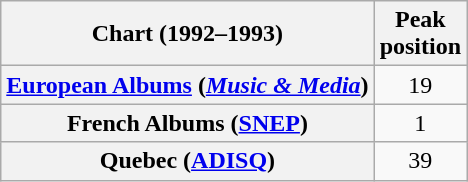<table class="wikitable sortable plainrowheaders" style="text-align:center">
<tr>
<th scope="col">Chart (1992–1993)</th>
<th scope="col">Peak<br>position</th>
</tr>
<tr>
<th scope="row"><a href='#'>European Albums</a> (<em><a href='#'>Music & Media</a></em>)</th>
<td>19</td>
</tr>
<tr>
<th scope="row">French Albums (<a href='#'>SNEP</a>)</th>
<td>1</td>
</tr>
<tr>
<th scope="row">Quebec (<a href='#'>ADISQ</a>)</th>
<td>39</td>
</tr>
</table>
